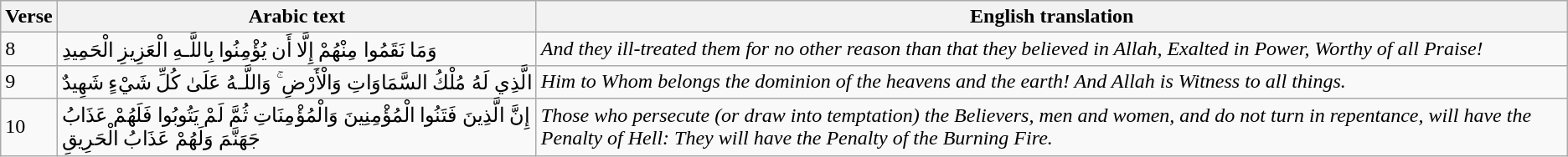<table class="wikitable">
<tr>
<th>Verse</th>
<th>Arabic text</th>
<th>English translation</th>
</tr>
<tr>
<td>8</td>
<td>وَمَا نَقَمُوا مِنْهُمْ إِلَّا أَن يُؤْمِنُوا بِاللَّـهِ الْعَزِيزِ الْحَمِيدِ</td>
<td><em>And they ill-treated them for no other reason than that they believed in Allah, Exalted in Power, Worthy of all Praise!</em></td>
</tr>
<tr>
<td>9</td>
<td>الَّذِي لَهُ مُلْكُ السَّمَاوَاتِ وَالْأَرْ‌ضِ ۚ وَاللَّـهُ عَلَىٰ كُلِّ شَيْءٍ شَهِيدٌ</td>
<td><em>Him to Whom belongs the dominion of the heavens and the earth! And Allah is Witness to all things.</em></td>
</tr>
<tr>
<td>10</td>
<td>إِنَّ الَّذِينَ فَتَنُوا الْمُؤْمِنِينَ وَالْمُؤْمِنَاتِ ثُمَّ لَمْ يَتُوبُوا فَلَهُمْ عَذَابُ جَهَنَّمَ وَلَهُمْ عَذَابُ الْحَرِ‌يقِ</td>
<td><em>Those who persecute (or draw into temptation) the Believers, men and women, and do not turn in repentance, will have the Penalty of Hell: They will have the Penalty of the Burning Fire.</em></td>
</tr>
</table>
